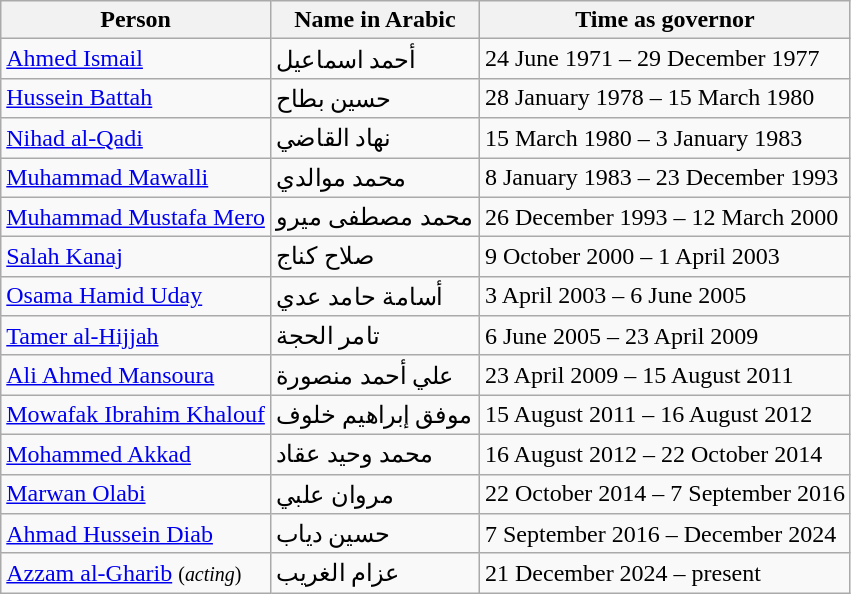<table class="wikitable">
<tr>
<th>Person</th>
<th>Name in Arabic</th>
<th>Time as governor</th>
</tr>
<tr>
<td><a href='#'>Ahmed Ismail</a></td>
<td>أحمد اسماعيل</td>
<td>24 June 1971 – 29 December 1977</td>
</tr>
<tr>
<td><a href='#'>Hussein Battah</a></td>
<td>حسين بطاح</td>
<td>28 January 1978 – 15 March 1980</td>
</tr>
<tr>
<td><a href='#'>Nihad al-Qadi</a></td>
<td>نهاد القاضي</td>
<td>15 March 1980 – 3 January 1983</td>
</tr>
<tr>
<td><a href='#'>Muhammad Mawalli</a></td>
<td>محمد موالدي</td>
<td>8 January 1983 – 23 December 1993</td>
</tr>
<tr>
<td><a href='#'>Muhammad Mustafa Mero</a></td>
<td>محمد مصطفى ميرو</td>
<td>26 December 1993 – 12 March 2000</td>
</tr>
<tr>
<td><a href='#'>Salah Kanaj</a></td>
<td>صلاح كناج</td>
<td>9 October 2000 – 1 April 2003</td>
</tr>
<tr>
<td><a href='#'>Osama Hamid Uday</a></td>
<td>أسامة حامد عدي</td>
<td>3 April 2003 – 6 June 2005</td>
</tr>
<tr>
<td><a href='#'>Tamer al-Hijjah</a></td>
<td>تامر الحجة</td>
<td>6 June 2005 – 23 April 2009</td>
</tr>
<tr>
<td><a href='#'>Ali Ahmed Mansoura</a></td>
<td>علي أحمد منصورة</td>
<td>23 April 2009 – 15 August 2011</td>
</tr>
<tr>
<td><a href='#'>Mowafak Ibrahim Khalouf</a></td>
<td>موفق إبراهيم خلوف</td>
<td>15 August 2011 – 16 August 2012</td>
</tr>
<tr>
<td><a href='#'>Mohammed Akkad</a></td>
<td>محمد وحيد عقاد</td>
<td>16 August 2012 – 22 October 2014</td>
</tr>
<tr>
<td><a href='#'>Marwan Olabi</a></td>
<td>مروان علبي</td>
<td>22 October 2014 – 7 September 2016</td>
</tr>
<tr>
<td><a href='#'>Ahmad Hussein Diab</a></td>
<td>حسين دياب</td>
<td>7 September 2016 – December 2024</td>
</tr>
<tr>
<td><a href='#'>Azzam al-Gharib</a> <small>(<em>acting</em>)</small></td>
<td>عزام الغريب</td>
<td>21 December 2024 – present</td>
</tr>
</table>
